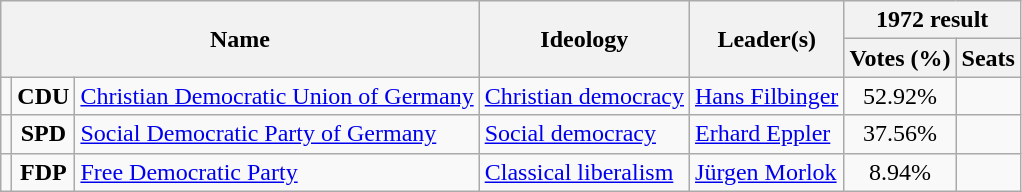<table class="wikitable">
<tr>
<th rowspan=2 colspan=3>Name</th>
<th rowspan=2>Ideology</th>
<th rowspan=2>Leader(s)</th>
<th colspan=2>1972 result</th>
</tr>
<tr>
<th>Votes (%)</th>
<th>Seats</th>
</tr>
<tr>
<td bgcolor=></td>
<td align=center><strong>CDU</strong></td>
<td><a href='#'>Christian Democratic Union of Germany</a><br></td>
<td><a href='#'>Christian democracy</a></td>
<td><a href='#'>Hans Filbinger</a></td>
<td align=center>52.92%</td>
<td></td>
</tr>
<tr>
<td bgcolor=></td>
<td align=center><strong>SPD</strong></td>
<td><a href='#'>Social Democratic Party of Germany</a><br></td>
<td><a href='#'>Social democracy</a></td>
<td><a href='#'>Erhard Eppler</a></td>
<td align=center>37.56%</td>
<td></td>
</tr>
<tr>
<td bgcolor=></td>
<td align=center><strong>FDP</strong></td>
<td><a href='#'>Free Democratic Party</a><br></td>
<td><a href='#'>Classical liberalism</a></td>
<td><a href='#'>Jürgen Morlok</a></td>
<td align=center>8.94%</td>
<td></td>
</tr>
</table>
